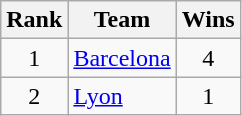<table class="wikitable">
<tr>
<th>Rank</th>
<th>Team</th>
<th>Wins</th>
</tr>
<tr>
<td align="center">1</td>
<td> <a href='#'>Barcelona</a></td>
<td align="center">4</td>
</tr>
<tr>
<td align="center">2</td>
<td> <a href='#'>Lyon</a></td>
<td align="center">1</td>
</tr>
</table>
